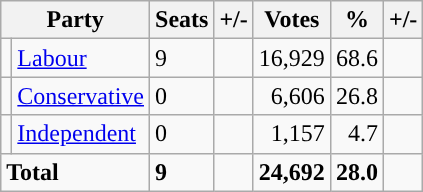<table class="wikitable sortable">
<tr>
<th colspan="2">Party</th>
<th>Seats</th>
<th>+/-</th>
<th>Votes</th>
<th>%</th>
<th>+/-</th>
</tr>
<tr>
<td style="background-color: "></td>
<td><a href='#'>Labour</a></td>
<td>9</td>
<td></td>
<td style="text-align:right;">16,929</td>
<td style="text-align:right;">68.6</td>
<td style="text-align:right;"></td>
</tr>
<tr>
<td style="background-color: "></td>
<td><a href='#'>Conservative</a></td>
<td>0</td>
<td></td>
<td style="text-align:right;">6,606</td>
<td style="text-align:right;">26.8</td>
<td style="text-align:right;"></td>
</tr>
<tr>
<td style="background-color: "></td>
<td><a href='#'>Independent</a></td>
<td>0</td>
<td></td>
<td style="text-align:right;">1,157</td>
<td style="text-align:right;">4.7</td>
<td style="text-align:right;"></td>
</tr>
<tr>
<td colspan="2"><strong>Total</strong></td>
<td><strong>9</strong></td>
<td></td>
<td style="text-align:right;"><strong>24,692</strong></td>
<td style="text-align:right;"><strong>28.0</strong></td>
<td></td>
</tr>
</table>
